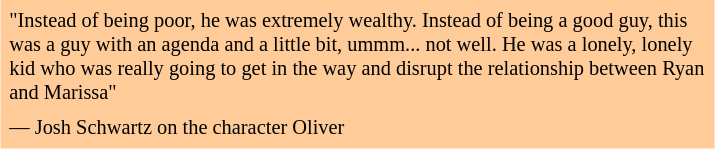<table class="toccolours" style="float: right; margin-left: 1em; margin-right: 2em; font-size: 85%; background:#FFCC99; color:black; width:35em; max-width: 40%;" cellspacing="5">
<tr>
<td style="text-align: left;">"Instead of being poor, he was extremely wealthy. Instead of being a good guy, this was a guy with an agenda and a little bit, ummm... not well. He was a lonely, lonely kid who was really going to get in the way and disrupt the relationship between Ryan and Marissa"</td>
</tr>
<tr>
<td style="text-align: left;">— Josh Schwartz on the character Oliver</td>
</tr>
</table>
